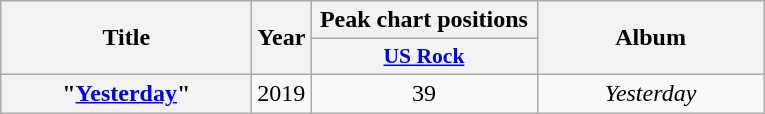<table class="wikitable plainrowheaders" style="text-align:center;">
<tr>
<th scope="col" rowspan="2" style="width:10em;">Title</th>
<th scope="col" rowspan="2" style="width:1em;">Year</th>
<th scope="col" colspan="1">Peak chart positions</th>
<th scope="col" rowspan="2" style="width:9em;">Album</th>
</tr>
<tr>
<th scope="col" style="width:10em;font-size:90%;"><a href='#'>US Rock</a></th>
</tr>
<tr>
<th scope="row">"<a href='#'>Yesterday</a>"</th>
<td>2019</td>
<td>39</td>
<td><em>Yesterday</em></td>
</tr>
</table>
